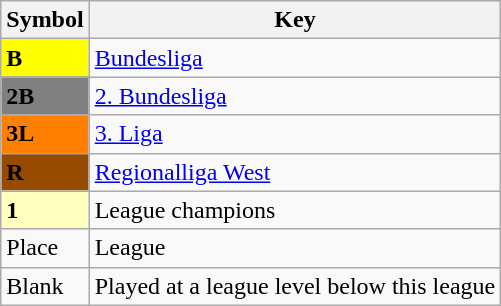<table class="wikitable" align="center">
<tr>
<th>Symbol</th>
<th>Key</th>
</tr>
<tr>
<td style="background:#FFFF00"><strong>B</strong></td>
<td><a href='#'>Bundesliga</a> </td>
</tr>
<tr>
<td style="background:#808080"><strong>2B</strong></td>
<td><a href='#'>2. Bundesliga</a> </td>
</tr>
<tr>
<td style="background:#FF7F00"><strong>3L</strong></td>
<td><a href='#'>3. Liga</a> </td>
</tr>
<tr>
<td style="background:#964B00"><strong>R</strong></td>
<td><a href='#'>Regionalliga West</a> </td>
</tr>
<tr>
<td style="background:#ffffbf"><strong>1</strong></td>
<td>League champions</td>
</tr>
<tr>
<td>Place</td>
<td>League</td>
</tr>
<tr>
<td>Blank</td>
<td>Played at a league level below this league</td>
</tr>
</table>
